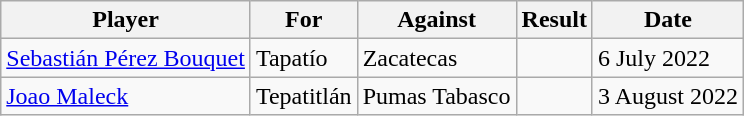<table class="wikitable sortable">
<tr>
<th>Player</th>
<th>For</th>
<th>Against</th>
<th>Result</th>
<th>Date</th>
</tr>
<tr>
<td> <a href='#'>Sebastián Pérez Bouquet</a></td>
<td>Tapatío</td>
<td>Zacatecas</td>
<td align=center></td>
<td>6 July 2022</td>
</tr>
<tr>
<td> <a href='#'>Joao Maleck</a></td>
<td>Tepatitlán</td>
<td>Pumas Tabasco</td>
<td align=center></td>
<td>3 August 2022</td>
</tr>
</table>
